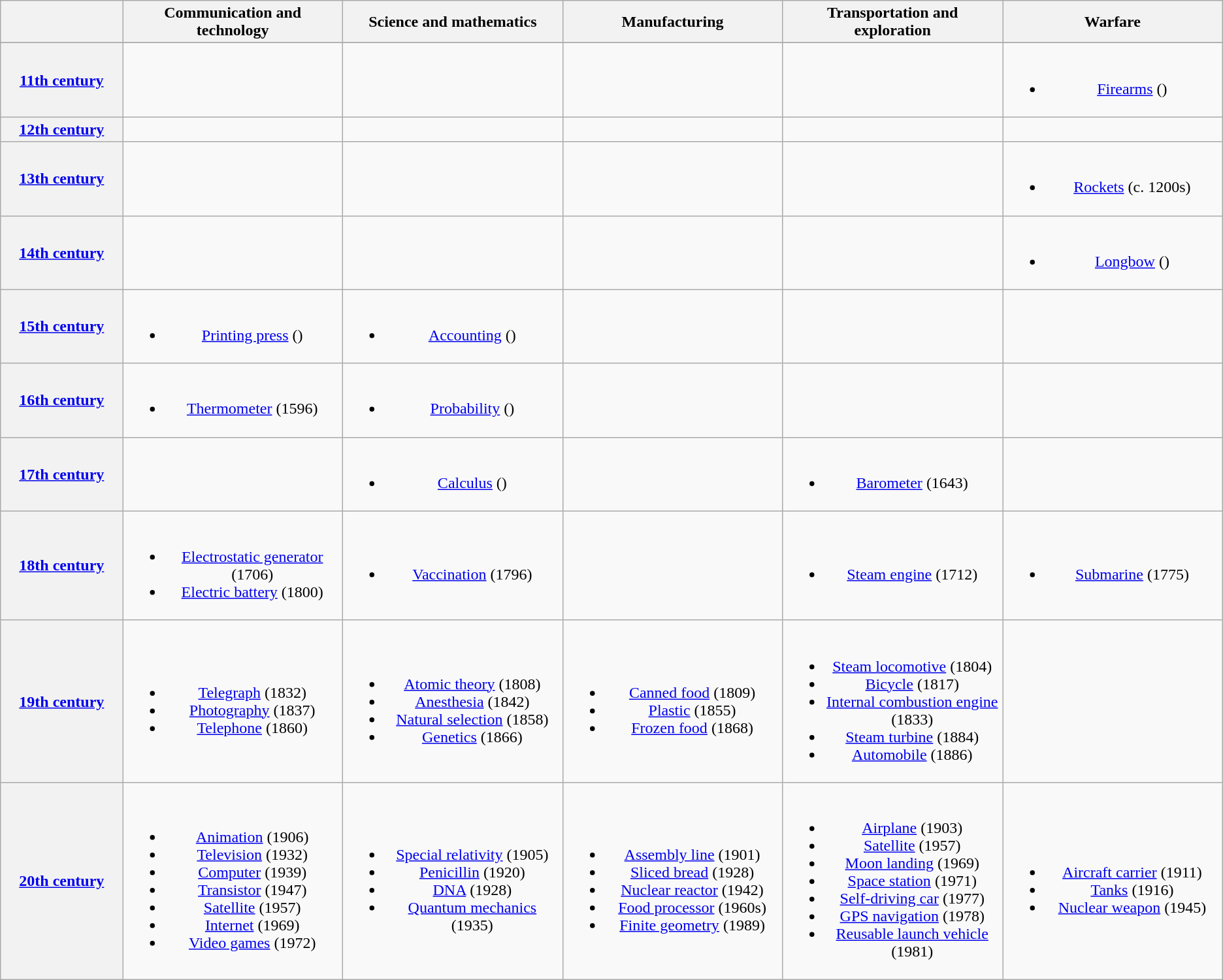<table border="1" class="wikitable">
<tr>
<th></th>
<th style="width:18%;text-align:center;">Communication and technology</th>
<th style="width:18%;text-align:center;">Science and mathematics</th>
<th style="width:18%;text-align:center;">Manufacturing</th>
<th style="width:18%;text-align:center;">Transportation and <br>exploration</th>
<th style="width:18%;text-align:center;">Warfare</th>
</tr>
<tr style= valign="top" align="left">
</tr>
<tr style="width:18%;text-align:center;">
<th><a href='#'>11th century</a></th>
<td></td>
<td></td>
<td></td>
<td></td>
<td><br><ul><li><a href='#'>Firearms</a> ()</li></ul></td>
</tr>
<tr style="width:18%;text-align:center;">
<th><a href='#'>12th century</a></th>
<td></td>
<td></td>
<td></td>
<td></td>
<td></td>
</tr>
<tr style="width:18%;text-align:center;">
<th><a href='#'>13th century</a></th>
<td></td>
<td></td>
<td></td>
<td></td>
<td><br><ul><li><a href='#'>Rockets</a> (c. 1200s)</li></ul></td>
</tr>
<tr style="width:18%;text-align:center;">
<th><a href='#'>14th century</a></th>
<td></td>
<td></td>
<td></td>
<td></td>
<td><br><ul><li><a href='#'>Longbow</a> ()</li></ul></td>
</tr>
<tr style="width:18%;text-align:center;">
<th><a href='#'>15th century</a></th>
<td><br><ul><li><a href='#'>Printing press</a> ()</li></ul></td>
<td><br><ul><li><a href='#'>Accounting</a> ()</li></ul></td>
<td></td>
<td></td>
<td></td>
</tr>
<tr style="width:18%;text-align:center;">
<th><a href='#'>16th century</a></th>
<td><br><ul><li><a href='#'>Thermometer</a> (1596)</li></ul></td>
<td><br><ul><li><a href='#'>Probability</a> ()</li></ul></td>
<td></td>
<td></td>
<td></td>
</tr>
<tr style="width:18%;text-align:center;">
<th><a href='#'>17th century</a></th>
<td></td>
<td><br><ul><li><a href='#'>Calculus</a> ()</li></ul></td>
<td></td>
<td><br><ul><li><a href='#'>Barometer</a> (1643)</li></ul></td>
<td></td>
</tr>
<tr style="width:18%;text-align:center;">
<th><a href='#'>18th century</a></th>
<td><br><ul><li><a href='#'>Electrostatic generator</a> (1706)</li><li><a href='#'>Electric battery</a> (1800)</li></ul></td>
<td><br><ul><li><a href='#'>Vaccination</a> (1796)</li></ul></td>
<td></td>
<td><br><ul><li><a href='#'>Steam engine</a> (1712)</li></ul></td>
<td><br><ul><li><a href='#'>Submarine</a> (1775)</li></ul></td>
</tr>
<tr style="width:18%;text-align:center;">
<th><a href='#'>19th century</a></th>
<td><br><ul><li><a href='#'>Telegraph</a> (1832)</li><li><a href='#'>Photography</a> (1837)</li><li><a href='#'>Telephone</a> (1860)</li></ul></td>
<td><br><ul><li><a href='#'>Atomic theory</a> (1808)</li><li><a href='#'>Anesthesia</a> (1842)</li><li><a href='#'>Natural selection</a> (1858)</li><li><a href='#'>Genetics</a> (1866)</li></ul></td>
<td><br><ul><li><a href='#'>Canned food</a> (1809)</li><li><a href='#'>Plastic</a> (1855)</li><li><a href='#'>Frozen food</a> (1868)</li></ul></td>
<td><br><ul><li><a href='#'>Steam locomotive</a> (1804)</li><li><a href='#'>Bicycle</a> (1817)</li><li><a href='#'>Internal combustion engine</a> (1833)</li><li><a href='#'>Steam turbine</a> (1884)</li><li><a href='#'>Automobile</a> (1886)</li></ul></td>
<td></td>
</tr>
<tr style="width:18%;text-align:center;">
<th><a href='#'>20th century</a></th>
<td><br><ul><li><a href='#'>Animation</a> (1906)</li><li><a href='#'>Television</a> (1932)</li><li><a href='#'>Computer</a> (1939)</li><li><a href='#'>Transistor</a> (1947)</li><li><a href='#'>Satellite</a> (1957)</li><li><a href='#'>Internet</a> (1969)</li><li><a href='#'>Video games</a> (1972)</li></ul></td>
<td><br><ul><li><a href='#'>Special relativity</a> (1905)</li><li><a href='#'>Penicillin</a> (1920)</li><li><a href='#'>DNA</a> (1928)</li><li><a href='#'>Quantum mechanics</a> (1935)</li></ul></td>
<td><br><ul><li><a href='#'>Assembly line</a> (1901)</li><li><a href='#'>Sliced bread</a> (1928)</li><li><a href='#'>Nuclear reactor</a> (1942)</li><li><a href='#'>Food processor</a> (1960s)</li><li><a href='#'>Finite geometry</a> (1989)</li></ul></td>
<td><br><ul><li><a href='#'>Airplane</a> (1903)</li><li><a href='#'>Satellite</a> (1957)</li><li><a href='#'>Moon landing</a> (1969)</li><li><a href='#'>Space station</a> (1971)</li><li><a href='#'>Self-driving car</a> (1977)</li><li><a href='#'>GPS navigation</a> (1978)</li><li><a href='#'>Reusable launch vehicle</a> (1981)</li></ul></td>
<td><br><ul><li><a href='#'>Aircraft carrier</a> (1911)</li><li><a href='#'>Tanks</a> (1916)</li><li><a href='#'>Nuclear weapon</a> (1945)</li></ul></td>
</tr>
</table>
